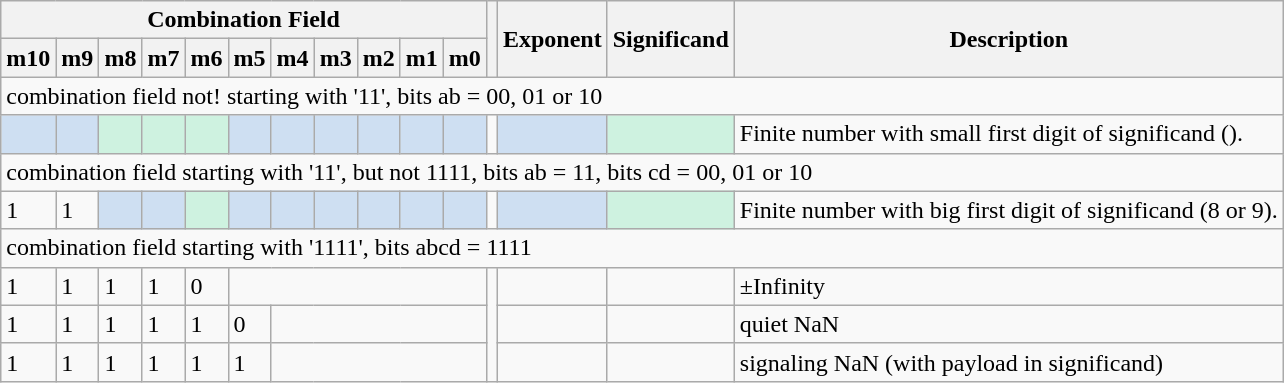<table class="wikitable" style="text-align:left; border-width:0;">
<tr>
<th colspan="11">Combination Field</th>
<th rowspan="2"></th>
<th rowspan="2">Exponent</th>
<th rowspan="2">Significand</th>
<th rowspan="2">Description</th>
</tr>
<tr>
<th>m10</th>
<th>m9</th>
<th>m8</th>
<th>m7</th>
<th>m6</th>
<th>m5</th>
<th>m4</th>
<th>m3</th>
<th>m2</th>
<th>m1</th>
<th>m0</th>
</tr>
<tr>
<td colspan="15">combination field not! starting with '11', bits ab = 00, 01 or 10</td>
</tr>
<tr>
<td style="background:#cedff2;"></td>
<td style="background:#cedff2;"></td>
<td style="background:#cef2e0;"></td>
<td style="background:#cef2e0;"></td>
<td style="background:#cef2e0;"></td>
<td style="background:#cedff2;"></td>
<td style="background:#cedff2;"></td>
<td style="background:#cedff2;"></td>
<td style="background:#cedff2;"></td>
<td style="background:#cedff2;"></td>
<td style="background:#cedff2;"></td>
<td></td>
<td style="background:#cedff2;"></td>
<td style="background:#cef2e0;"></td>
<td>Finite number with small first digit of significand ().</td>
</tr>
<tr>
<td colspan="15">combination field starting with '11', but not 1111, bits ab = 11, bits cd = 00, 01 or 10</td>
</tr>
<tr>
<td>1</td>
<td>1</td>
<td style="background:#cedff2;"></td>
<td style="background:#cedff2;"></td>
<td style="background:#cef2e0;"></td>
<td style="background:#cedff2;"></td>
<td style="background:#cedff2;"></td>
<td style="background:#cedff2;"></td>
<td style="background:#cedff2;"></td>
<td style="background:#cedff2;"></td>
<td style="background:#cedff2;"></td>
<td></td>
<td style="background:#cedff2;"></td>
<td style="background:#cef2e0;"></td>
<td>Finite number with big first digit of significand (8 or 9).</td>
</tr>
<tr>
<td colspan="15">combination field starting with '1111', bits abcd = 1111</td>
</tr>
<tr>
<td>1</td>
<td>1</td>
<td>1</td>
<td>1</td>
<td>0</td>
<td colspan="6"></td>
<td rowspan="3"></td>
<td></td>
<td></td>
<td>±Infinity</td>
</tr>
<tr>
<td>1</td>
<td>1</td>
<td>1</td>
<td>1</td>
<td>1</td>
<td>0</td>
<td colspan="5"></td>
<td></td>
<td></td>
<td>quiet NaN</td>
</tr>
<tr>
<td>1</td>
<td>1</td>
<td>1</td>
<td>1</td>
<td>1</td>
<td>1</td>
<td colspan="5"></td>
<td></td>
<td></td>
<td>signaling NaN (with payload in significand)</td>
</tr>
</table>
